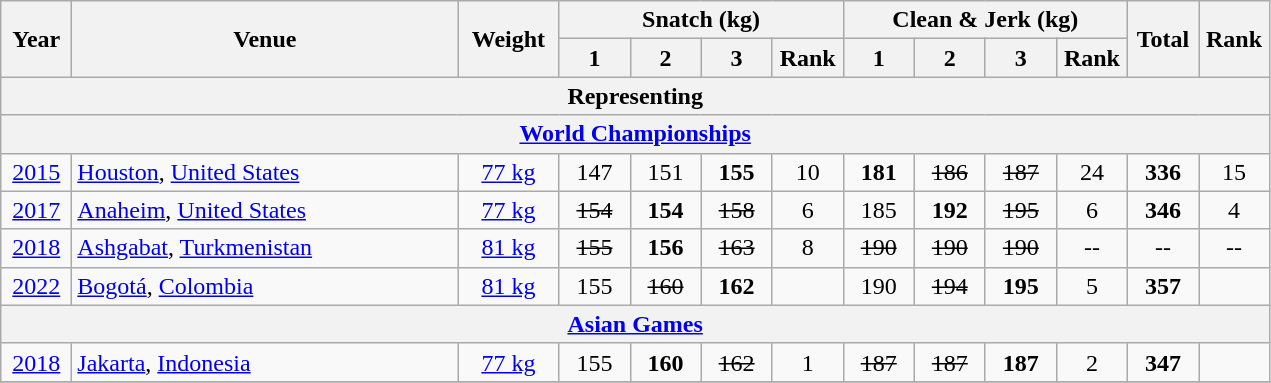<table class = "wikitable" style="text-align:center;">
<tr>
<th rowspan=2 width=40>Year</th>
<th rowspan=2 width=250>Venue</th>
<th rowspan=2 width=60>Weight</th>
<th colspan=4>Snatch (kg)</th>
<th colspan=4>Clean & Jerk (kg)</th>
<th rowspan=2 width=40>Total</th>
<th rowspan=2 width=40>Rank</th>
</tr>
<tr>
<th width=40>1</th>
<th width=40>2</th>
<th width=40>3</th>
<th width=40>Rank</th>
<th width=40>1</th>
<th width=40>2</th>
<th width=40>3</th>
<th width=40>Rank</th>
</tr>
<tr>
<th colspan=13>Representing </th>
</tr>
<tr>
<th colspan=13><a href='#'>World Championships</a></th>
</tr>
<tr>
<td><a href='#'>2015</a></td>
<td align=left> <a href='#'>Houston</a>, <a href='#'>United States</a></td>
<td><a href='#'>77 kg</a></td>
<td>147</td>
<td>151</td>
<td><strong>155</strong></td>
<td>10</td>
<td><strong>181</strong></td>
<td><s>186</s></td>
<td><s>187</s></td>
<td>24</td>
<td><strong>336</strong></td>
<td>15</td>
</tr>
<tr>
<td><a href='#'>2017</a></td>
<td align=left> <a href='#'>Anaheim</a>, <a href='#'>United States</a></td>
<td><a href='#'>77 kg</a></td>
<td><s>154</s></td>
<td><strong>154</strong></td>
<td><s>158</s></td>
<td>6</td>
<td>185</td>
<td><strong>192</strong></td>
<td><s>195</s></td>
<td>6</td>
<td><strong>346</strong></td>
<td>4</td>
</tr>
<tr>
<td><a href='#'>2018</a></td>
<td align=left> <a href='#'>Ashgabat</a>, <a href='#'>Turkmenistan</a></td>
<td><a href='#'>81 kg</a></td>
<td><s>155</s></td>
<td><strong>156</strong></td>
<td><s>163</s></td>
<td>8</td>
<td><s>190</s></td>
<td><s>190</s></td>
<td><s>190</s></td>
<td>--</td>
<td>--</td>
<td>--</td>
</tr>
<tr>
<td><a href='#'>2022</a></td>
<td align=left> <a href='#'>Bogotá</a>, <a href='#'>Colombia</a></td>
<td><a href='#'>81 kg</a></td>
<td>155</td>
<td><s>160</s></td>
<td><strong>162</strong></td>
<td></td>
<td>190</td>
<td><s>194</s></td>
<td><strong>195</strong></td>
<td>5</td>
<td><strong>357</strong></td>
<td></td>
</tr>
<tr>
<th colspan=13><a href='#'>Asian Games</a></th>
</tr>
<tr>
<td><a href='#'>2018</a></td>
<td align=left> <a href='#'>Jakarta</a>, <a href='#'>Indonesia</a></td>
<td><a href='#'>77 kg</a></td>
<td>155</td>
<td><strong>160</strong></td>
<td><s>162 </s></td>
<td>1</td>
<td><s>187</s></td>
<td><s>187</s></td>
<td><strong>187</strong></td>
<td>2</td>
<td><strong>347</strong></td>
<td></td>
</tr>
<tr>
</tr>
</table>
